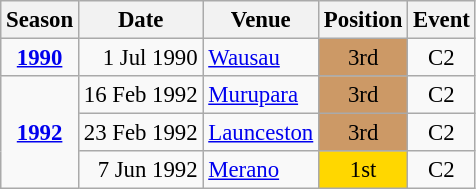<table class="wikitable" style="text-align:center; font-size:95%;">
<tr>
<th>Season</th>
<th>Date</th>
<th>Venue</th>
<th>Position</th>
<th>Event</th>
</tr>
<tr>
<td><strong><a href='#'>1990</a></strong></td>
<td align=right>1 Jul 1990</td>
<td align=left><a href='#'>Wausau</a></td>
<td bgcolor=cc9966>3rd</td>
<td>C2</td>
</tr>
<tr>
<td rowspan=3><strong><a href='#'>1992</a></strong></td>
<td align=right>16 Feb 1992</td>
<td align=left><a href='#'>Murupara</a></td>
<td bgcolor=cc9966>3rd</td>
<td>C2</td>
</tr>
<tr>
<td align=right>23 Feb 1992</td>
<td align=left><a href='#'>Launceston</a></td>
<td bgcolor=cc9966>3rd</td>
<td>C2</td>
</tr>
<tr>
<td align=right>7 Jun 1992</td>
<td align=left><a href='#'>Merano</a></td>
<td bgcolor=gold>1st</td>
<td>C2</td>
</tr>
</table>
